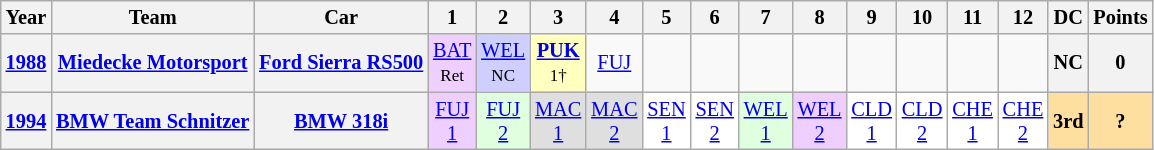<table class="wikitable" style="text-align:center; font-size:85%">
<tr>
<th>Year</th>
<th>Team</th>
<th>Car</th>
<th>1</th>
<th>2</th>
<th>3</th>
<th>4</th>
<th>5</th>
<th>6</th>
<th>7</th>
<th>8</th>
<th>9</th>
<th>10</th>
<th>11</th>
<th>12</th>
<th>DC</th>
<th>Points</th>
</tr>
<tr>
<th><a href='#'>1988</a></th>
<th nowrap> <a href='#'>Miedecke Motorsport</a></th>
<th nowrap><a href='#'>Ford Sierra RS500</a></th>
<td style="background:#EFCFFF;"><a href='#'>BAT</a><br><small>Ret</small></td>
<td style="background:#CFCFFF;"><a href='#'>WEL</a><br><small>NC</small></td>
<td style="background:#FFFFBF;"><strong><a href='#'>PUK</a></strong><br><small>1†</small></td>
<td><a href='#'>FUJ</a></td>
<td></td>
<td></td>
<td></td>
<td></td>
<td></td>
<td></td>
<td></td>
<td></td>
<th>NC</th>
<th>0</th>
</tr>
<tr>
<th><a href='#'>1994</a></th>
<th nowrap> <a href='#'>BMW Team Schnitzer</a></th>
<th nowrap><a href='#'>BMW 318i</a></th>
<td style="background:#EFCFFF;"><a href='#'>FUJ<br>1</a><br></td>
<td style="background:#DFFFDF;"><a href='#'>FUJ<br>2</a><br></td>
<td style="background:#DFDFDF;"><a href='#'>MAC<br>1</a><br></td>
<td style="background:#DFDFDF;"><a href='#'>MAC<br>2</a><br></td>
<td style="background:#FFFFFF;"><a href='#'>SEN<br>1</a><br></td>
<td style="background:#FFFFFF;"><a href='#'>SEN<br>2</a><br></td>
<td style="background:#DFFFDF;"><a href='#'>WEL<br>1</a><br></td>
<td style="background:#EFCFFF;"><a href='#'>WEL<br>2</a><br></td>
<td style="background:#FFFFFF;"><a href='#'>CLD<br>1</a><br></td>
<td style="background:#FFFFFF;"><a href='#'>CLD<br>2</a><br></td>
<td style="background:#FFFFFF;"><a href='#'>CHE<br>1</a><br></td>
<td style="background:#FFFFFF;"><a href='#'>CHE<br>2</a><br></td>
<th style="background:#FFDF9F;">3rd</th>
<th style="background:#FFDF9F;">?</th>
</tr>
</table>
